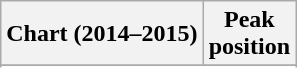<table class="wikitable sortable plainrowheaders">
<tr>
<th scope="col">Chart (2014–2015)</th>
<th scope="col">Peak<br>position</th>
</tr>
<tr>
</tr>
<tr>
</tr>
</table>
